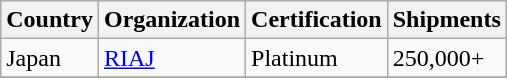<table class="wikitable">
<tr>
<th>Country</th>
<th>Organization</th>
<th>Certification</th>
<th>Shipments</th>
</tr>
<tr>
<td>Japan</td>
<td><a href='#'>RIAJ</a></td>
<td>Platinum</td>
<td>250,000+</td>
</tr>
<tr>
</tr>
</table>
